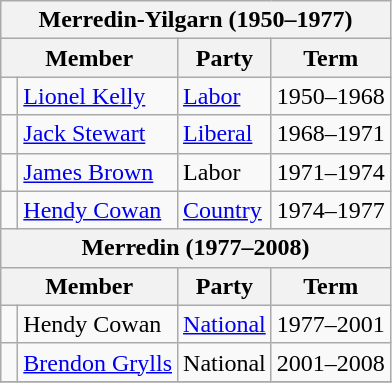<table class="wikitable">
<tr>
<th colspan="4">Merredin-Yilgarn (1950–1977)</th>
</tr>
<tr>
<th colspan="2">Member</th>
<th>Party</th>
<th>Term</th>
</tr>
<tr>
<td> </td>
<td><a href='#'>Lionel Kelly</a></td>
<td><a href='#'>Labor</a></td>
<td>1950–1968</td>
</tr>
<tr>
<td> </td>
<td><a href='#'>Jack Stewart</a></td>
<td><a href='#'>Liberal</a></td>
<td>1968–1971</td>
</tr>
<tr>
<td> </td>
<td><a href='#'>James Brown</a></td>
<td>Labor</td>
<td>1971–1974</td>
</tr>
<tr>
<td> </td>
<td><a href='#'>Hendy Cowan</a></td>
<td><a href='#'>Country</a></td>
<td>1974–1977</td>
</tr>
<tr>
<th colspan="4">Merredin (1977–2008)</th>
</tr>
<tr>
<th colspan="2">Member</th>
<th>Party</th>
<th>Term</th>
</tr>
<tr>
<td> </td>
<td>Hendy Cowan</td>
<td><a href='#'>National</a></td>
<td>1977–2001</td>
</tr>
<tr>
<td> </td>
<td><a href='#'>Brendon Grylls</a></td>
<td>National</td>
<td>2001–2008</td>
</tr>
<tr>
</tr>
</table>
